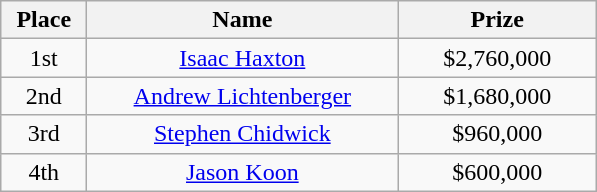<table class="wikitable">
<tr>
<th style="width:50px;">Place</th>
<th style="width:200px;">Name</th>
<th style="width:125px;">Prize</th>
</tr>
<tr style="text-align:center;">
<td>1st</td>
<td style="text-align:center;"> <a href='#'>Isaac Haxton</a></td>
<td style="text-align:center;">$2,760,000</td>
</tr>
<tr style="text-align:center;" $3,312,000>
<td>2nd</td>
<td style="text-align:center;"> <a href='#'>Andrew Lichtenberger</a></td>
<td style="text-align:center;">$1,680,000</td>
</tr>
<tr style="text-align:center;" $2,016,000>
<td>3rd</td>
<td style="text-align:center;"> <a href='#'>Stephen Chidwick</a></td>
<td style="text-align:center;">$960,000</td>
</tr>
<tr style="text-align:center;" $1,152,000>
<td>4th</td>
<td style="text-align:center;"> <a href='#'>Jason Koon</a></td>
<td style="text-align:center;">$600,000</td>
</tr>
</table>
